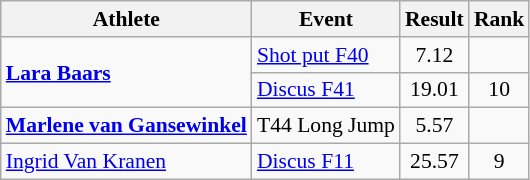<table class=wikitable style="font-size:90%">
<tr>
<th>Athlete</th>
<th>Event</th>
<th>Result</th>
<th>Rank</th>
</tr>
<tr>
<td rowspan=2><strong><a href='#'>Lara Baars</a></strong></td>
<td><a href='#'>Shot put F40</a></td>
<td align=center>7.12</td>
<td align=center></td>
</tr>
<tr>
<td><a href='#'>Discus F41</a></td>
<td align=center>19.01</td>
<td align=center>10</td>
</tr>
<tr>
<td><strong><a href='#'>Marlene van Gansewinkel</a></strong></td>
<td>T44 Long Jump</td>
<td align=center>5.57</td>
<td align=center></td>
</tr>
<tr>
<td><a href='#'>Ingrid Van Kranen</a></td>
<td><a href='#'>Discus F11</a></td>
<td align=center>25.57</td>
<td align=center>9</td>
</tr>
</table>
